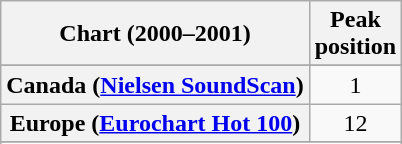<table class="wikitable sortable plainrowheaders" style="text-align:center">
<tr>
<th scope="col">Chart (2000–2001)</th>
<th scope="col">Peak<br>position</th>
</tr>
<tr>
</tr>
<tr>
</tr>
<tr>
<th scope="row">Canada (<a href='#'>Nielsen SoundScan</a>)</th>
<td>1</td>
</tr>
<tr>
<th scope="row">Europe (<a href='#'>Eurochart Hot 100</a>)</th>
<td>12</td>
</tr>
<tr>
</tr>
<tr>
</tr>
<tr>
</tr>
<tr>
</tr>
<tr>
</tr>
<tr>
</tr>
<tr>
</tr>
<tr>
</tr>
<tr>
</tr>
</table>
